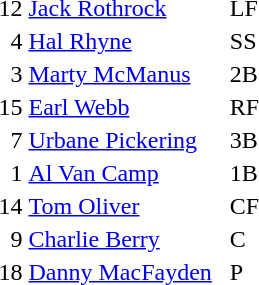<table>
<tr>
<td>12</td>
<td><a href='#'>Jack Rothrock</a></td>
<td>LF</td>
</tr>
<tr>
<td>  4</td>
<td><a href='#'>Hal Rhyne</a></td>
<td>SS</td>
</tr>
<tr>
<td>  3</td>
<td><a href='#'>Marty McManus</a></td>
<td>2B</td>
</tr>
<tr>
<td>15</td>
<td><a href='#'>Earl Webb</a></td>
<td>RF</td>
</tr>
<tr>
<td>  7</td>
<td><a href='#'>Urbane Pickering</a></td>
<td>3B</td>
</tr>
<tr>
<td>  1</td>
<td><a href='#'>Al Van Camp</a></td>
<td>1B</td>
</tr>
<tr>
<td>14</td>
<td><a href='#'>Tom Oliver</a></td>
<td>CF</td>
</tr>
<tr>
<td>  9</td>
<td><a href='#'>Charlie Berry</a></td>
<td>C</td>
</tr>
<tr>
<td>18</td>
<td><a href='#'>Danny MacFayden</a>  </td>
<td>P</td>
</tr>
<tr>
</tr>
</table>
